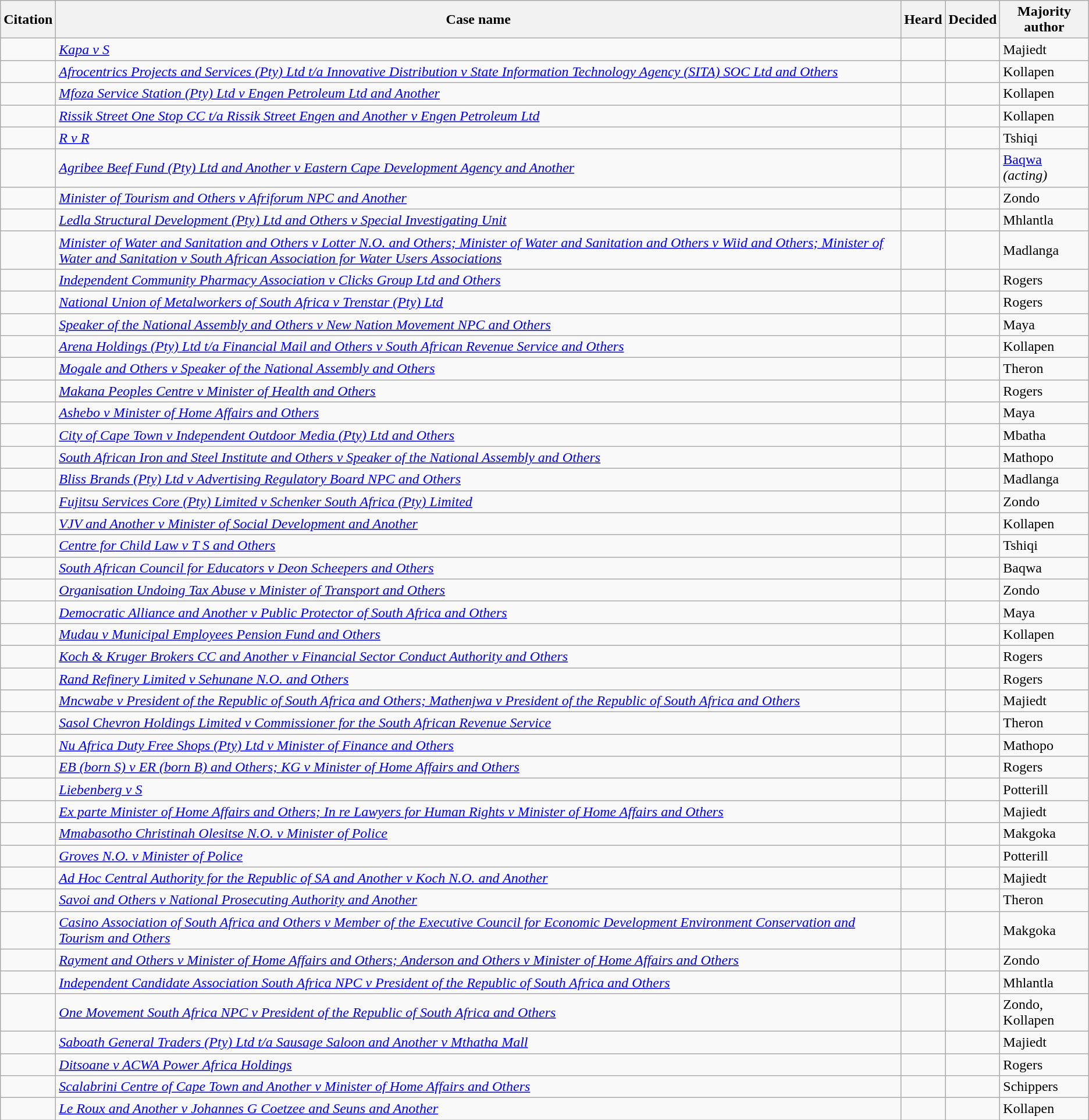<table class="wikitable sortable static-row-numbers">
<tr>
<th>Citation</th>
<th>Case name</th>
<th>Heard</th>
<th>Decided</th>
<th>Majority author</th>
</tr>
<tr>
<td nowrap></td>
<td><em><a href='#'>Kapa v S</a></em></td>
<td></td>
<td></td>
<td>Majiedt</td>
</tr>
<tr>
<td nowrap></td>
<td><em><a href='#'>Afrocentrics Projects and Services (Pty) Ltd t/a Innovative Distribution v State Information Technology Agency (SITA) SOC Ltd and Others</a></em></td>
<td></td>
<td></td>
<td>Kollapen</td>
</tr>
<tr>
<td nowrap></td>
<td><em><a href='#'>Mfoza Service Station (Pty) Ltd v Engen Petroleum Ltd and Another</a></em></td>
<td></td>
<td></td>
<td>Kollapen</td>
</tr>
<tr>
<td nowrap></td>
<td><em><a href='#'>Rissik Street One Stop CC t/a Rissik Street Engen and Another v Engen Petroleum Ltd</a></em></td>
<td></td>
<td></td>
<td>Kollapen</td>
</tr>
<tr>
<td nowrap></td>
<td><em><a href='#'>R v R</a></em></td>
<td></td>
<td></td>
<td>Tshiqi</td>
</tr>
<tr>
<td nowrap></td>
<td><em><a href='#'>Agribee Beef Fund (Pty) Ltd and Another v Eastern Cape Development Agency and Another</a></em></td>
<td></td>
<td></td>
<td><a href='#'>Baqwa</a> <em>(acting)</em></td>
</tr>
<tr>
<td nowrap></td>
<td><em><a href='#'>Minister of Tourism and Others v Afriforum NPC and Another</a></em></td>
<td></td>
<td></td>
<td>Zondo</td>
</tr>
<tr>
<td nowrap></td>
<td><em><a href='#'>Ledla Structural Development (Pty) Ltd and Others v Special Investigating Unit</a></em></td>
<td></td>
<td></td>
<td>Mhlantla</td>
</tr>
<tr>
<td nowrap></td>
<td><em><a href='#'>Minister of Water and Sanitation and Others v Lotter N.O. and Others; Minister of Water and Sanitation and Others v Wiid and Others; Minister of Water and Sanitation v South African Association for Water Users Associations</a></em></td>
<td></td>
<td></td>
<td>Madlanga</td>
</tr>
<tr>
<td nowrap></td>
<td><em><a href='#'>Independent Community Pharmacy Association v Clicks Group Ltd and Others</a></em></td>
<td></td>
<td></td>
<td>Rogers</td>
</tr>
<tr>
<td nowrap></td>
<td><em><a href='#'>National Union of Metalworkers of South Africa v Trenstar (Pty) Ltd</a></em></td>
<td></td>
<td></td>
<td>Rogers</td>
</tr>
<tr>
<td nowrap></td>
<td><em><a href='#'>Speaker of the National Assembly and Others v New Nation Movement NPC and Others</a></em></td>
<td></td>
<td></td>
<td>Maya</td>
</tr>
<tr>
<td nowrap></td>
<td><em><a href='#'>Arena Holdings (Pty) Ltd t/a Financial Mail and Others v South African Revenue Service and Others</a></em></td>
<td></td>
<td></td>
<td>Kollapen</td>
</tr>
<tr>
<td nowrap></td>
<td><em><a href='#'>Mogale and Others v Speaker of the National Assembly and Others</a></em></td>
<td></td>
<td></td>
<td>Theron</td>
</tr>
<tr>
<td nowrap></td>
<td><em><a href='#'>Makana Peoples Centre v Minister of Health and Others</a></em></td>
<td></td>
<td></td>
<td>Rogers</td>
</tr>
<tr>
<td nowrap></td>
<td><em><a href='#'>Ashebo v Minister of Home Affairs and Others</a></em></td>
<td></td>
<td></td>
<td>Maya</td>
</tr>
<tr>
<td nowrap></td>
<td><em><a href='#'>City of Cape Town v Independent Outdoor Media (Pty) Ltd and Others</a></em></td>
<td></td>
<td></td>
<td>Mbatha</td>
</tr>
<tr>
<td nowrap></td>
<td><em><a href='#'>South African Iron and Steel Institute and Others v Speaker of the National Assembly and Others</a></em></td>
<td></td>
<td></td>
<td>Mathopo</td>
</tr>
<tr>
<td nowrap></td>
<td><em><a href='#'>Bliss Brands (Pty) Ltd v Advertising Regulatory Board NPC and Others</a></em></td>
<td></td>
<td></td>
<td>Madlanga</td>
</tr>
<tr>
<td nowrap></td>
<td><em><a href='#'>Fujitsu Services Core (Pty) Limited v Schenker South Africa (Pty) Limited</a></em></td>
<td></td>
<td></td>
<td>Zondo</td>
</tr>
<tr>
<td nowrap></td>
<td><em><a href='#'>VJV and Another v Minister of Social Development and Another</a></em></td>
<td></td>
<td></td>
<td>Kollapen</td>
</tr>
<tr>
<td nowrap></td>
<td><em><a href='#'>Centre for Child Law v T S and Others</a></em></td>
<td></td>
<td></td>
<td>Tshiqi</td>
</tr>
<tr>
<td nowrap></td>
<td><em><a href='#'>South African Council for Educators v Deon Scheepers and Others</a></em></td>
<td></td>
<td></td>
<td>Baqwa</td>
</tr>
<tr>
<td nowrap></td>
<td><em><a href='#'>Organisation Undoing Tax Abuse v Minister of Transport and Others</a></em></td>
<td></td>
<td></td>
<td>Zondo</td>
</tr>
<tr>
<td nowrap></td>
<td><em><a href='#'>Democratic Alliance and Another v Public Protector of South Africa and Others</a></em></td>
<td></td>
<td></td>
<td>Maya</td>
</tr>
<tr>
<td nowrap></td>
<td><em><a href='#'>Mudau v Municipal Employees Pension Fund and Others</a></em></td>
<td></td>
<td></td>
<td>Kollapen</td>
</tr>
<tr>
<td nowrap></td>
<td><em><a href='#'>Koch & Kruger Brokers CC and Another v Financial Sector Conduct Authority and Others</a></em></td>
<td></td>
<td></td>
<td>Rogers</td>
</tr>
<tr>
<td nowrap></td>
<td><em><a href='#'>Rand Refinery Limited v Sehunane N.O. and Others</a></em></td>
<td></td>
<td></td>
<td>Rogers</td>
</tr>
<tr>
<td nowrap></td>
<td><em><a href='#'>Mncwabe v President of the Republic of South Africa and Others; Mathenjwa v President of the Republic of South Africa and Others</a></em></td>
<td></td>
<td></td>
<td>Majiedt</td>
</tr>
<tr>
<td nowrap></td>
<td><em><a href='#'>Sasol Chevron Holdings Limited v Commissioner for the South African Revenue Service</a></em></td>
<td></td>
<td></td>
<td>Theron</td>
</tr>
<tr>
<td nowrap></td>
<td><em><a href='#'>Nu Africa Duty Free Shops (Pty) Ltd v Minister of Finance and Others</a></em></td>
<td></td>
<td></td>
<td>Mathopo</td>
</tr>
<tr>
<td nowrap></td>
<td><em><a href='#'>EB (born S) v ER (born B) and Others; KG v Minister of Home Affairs and Others</a></em></td>
<td></td>
<td></td>
<td>Rogers</td>
</tr>
<tr>
<td nowrap></td>
<td><em><a href='#'>Liebenberg v S</a></em></td>
<td></td>
<td></td>
<td>Potterill</td>
</tr>
<tr>
<td nowrap></td>
<td><em><a href='#'>Ex parte Minister of Home Affairs and Others; In re Lawyers for Human Rights v Minister of Home Affairs and Others</a></em></td>
<td></td>
<td></td>
<td>Majiedt</td>
</tr>
<tr>
<td nowrap></td>
<td><em><a href='#'>Mmabasotho Christinah Olesitse N.O. v Minister of Police</a></em></td>
<td></td>
<td></td>
<td>Makgoka</td>
</tr>
<tr>
<td nowrap></td>
<td><em><a href='#'>Groves N.O. v Minister of Police</a></em></td>
<td></td>
<td></td>
<td>Potterill</td>
</tr>
<tr>
<td nowrap></td>
<td><em><a href='#'>Ad Hoc Central Authority for the Republic of SA and Another v Koch N.O. and Another</a></em></td>
<td></td>
<td></td>
<td>Majiedt</td>
</tr>
<tr>
<td nowrap></td>
<td><em><a href='#'>Savoi and Others v National Prosecuting Authority and Another</a></em></td>
<td></td>
<td></td>
<td>Theron</td>
</tr>
<tr>
<td nowrap></td>
<td><em><a href='#'>Casino Association of South Africa and Others v Member of the Executive Council for Economic Development Environment Conservation and Tourism and Others</a></em></td>
<td></td>
<td></td>
<td>Makgoka</td>
</tr>
<tr>
<td nowrap></td>
<td><em><a href='#'>Rayment and Others v Minister of Home Affairs and Others; Anderson and Others v Minister of Home Affairs and Others</a></em></td>
<td></td>
<td></td>
<td>Zondo</td>
</tr>
<tr>
<td nowrap></td>
<td><em><a href='#'>Independent Candidate Association South Africa NPC v President of the Republic of South Africa and Others</a></em></td>
<td></td>
<td></td>
<td>Mhlantla</td>
</tr>
<tr>
<td nowrap></td>
<td><em><a href='#'>One Movement South Africa NPC v President of the Republic of South Africa and Others</a></em></td>
<td></td>
<td></td>
<td>Zondo, Kollapen</td>
</tr>
<tr>
<td nowrap></td>
<td><em><a href='#'>Saboath General Traders (Pty) Ltd t/a Sausage Saloon and Another v Mthatha Mall</a></em></td>
<td></td>
<td></td>
<td>Majiedt</td>
</tr>
<tr>
<td nowrap></td>
<td><em><a href='#'>Ditsoane v ACWA Power Africa Holdings</a></em></td>
<td></td>
<td></td>
<td>Rogers</td>
</tr>
<tr>
<td nowrap></td>
<td><em><a href='#'>Scalabrini Centre of Cape Town and Another v Minister of Home Affairs and Others</a></em></td>
<td></td>
<td></td>
<td>Schippers</td>
</tr>
<tr>
<td nowrap></td>
<td><em><a href='#'>Le Roux and Another v Johannes G Coetzee and Seuns and Another</a></em></td>
<td></td>
<td></td>
<td>Kollapen</td>
</tr>
</table>
